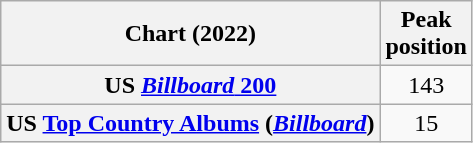<table class="wikitable plainrowheaders" style="text-align:center">
<tr>
<th scope="col">Chart (2022)</th>
<th scope="col">Peak<br>position</th>
</tr>
<tr>
<th scope="row">US <a href='#'><em>Billboard</em> 200</a></th>
<td>143</td>
</tr>
<tr>
<th scope="row">US <a href='#'>Top Country Albums</a> (<a href='#'><em>Billboard</em></a>)</th>
<td>15</td>
</tr>
</table>
